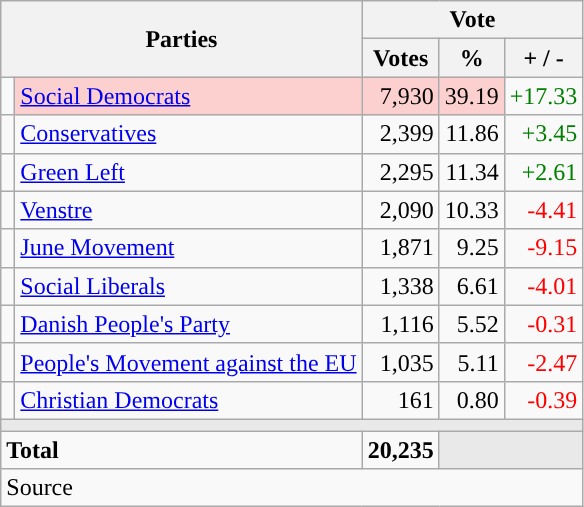<table class="wikitable" style="text-align:right;">
<tr>
<th style="text-align:centre;" rowspan="2" colspan="2" width="225">Parties</th>
<th colspan="3">Vote</th>
</tr>
<tr>
<th width="15">Votes</th>
<th width="15">%</th>
<th width="15">+ / -</th>
</tr>
<tr>
<td width="2" style="color:inherit;background:"></td>
<td bgcolor=#fbd0ce   align="left"><a href='#'>Social Democrats</a></td>
<td bgcolor=#fbd0ce>7,930</td>
<td bgcolor=#fbd0ce>39.19</td>
<td style=color:green;>+17.33</td>
</tr>
<tr>
<td width="2" style="color:inherit;background:"></td>
<td align="left"><a href='#'>Conservatives</a></td>
<td>2,399</td>
<td>11.86</td>
<td style=color:green;>+3.45</td>
</tr>
<tr>
<td width="2" style="color:inherit;background:"></td>
<td align="left"><a href='#'>Green Left</a></td>
<td>2,295</td>
<td>11.34</td>
<td style=color:green;>+2.61</td>
</tr>
<tr>
<td width="2" style="color:inherit;background:"></td>
<td align="left"><a href='#'>Venstre</a></td>
<td>2,090</td>
<td>10.33</td>
<td style=color:red;>-4.41</td>
</tr>
<tr>
<td width="2" style="color:inherit;background:"></td>
<td align="left"><a href='#'>June Movement</a></td>
<td>1,871</td>
<td>9.25</td>
<td style=color:red;>-9.15</td>
</tr>
<tr>
<td width="2" style="color:inherit;background:"></td>
<td align="left"><a href='#'>Social Liberals</a></td>
<td>1,338</td>
<td>6.61</td>
<td style=color:red;>-4.01</td>
</tr>
<tr>
<td width="2" style="color:inherit;background:"></td>
<td align="left"><a href='#'>Danish People's Party</a></td>
<td>1,116</td>
<td>5.52</td>
<td style=color:red;>-0.31</td>
</tr>
<tr>
<td width="2" style="color:inherit;background:"></td>
<td align="left"><a href='#'>People's Movement against the EU</a></td>
<td>1,035</td>
<td>5.11</td>
<td style=color:red;>-2.47</td>
</tr>
<tr>
<td width="2" style="color:inherit;background:"></td>
<td align="left"><a href='#'>Christian Democrats</a></td>
<td>161</td>
<td>0.80</td>
<td style=color:red;>-0.39</td>
</tr>
<tr>
<td colspan="7" bgcolor="#E9E9E9"></td>
</tr>
<tr>
<td align="left" colspan="2"><strong>Total</strong></td>
<td><strong>20,235</strong></td>
<td bgcolor="#E9E9E9" colspan="2"></td>
</tr>
<tr>
<td align="left" colspan="6">Source</td>
</tr>
</table>
